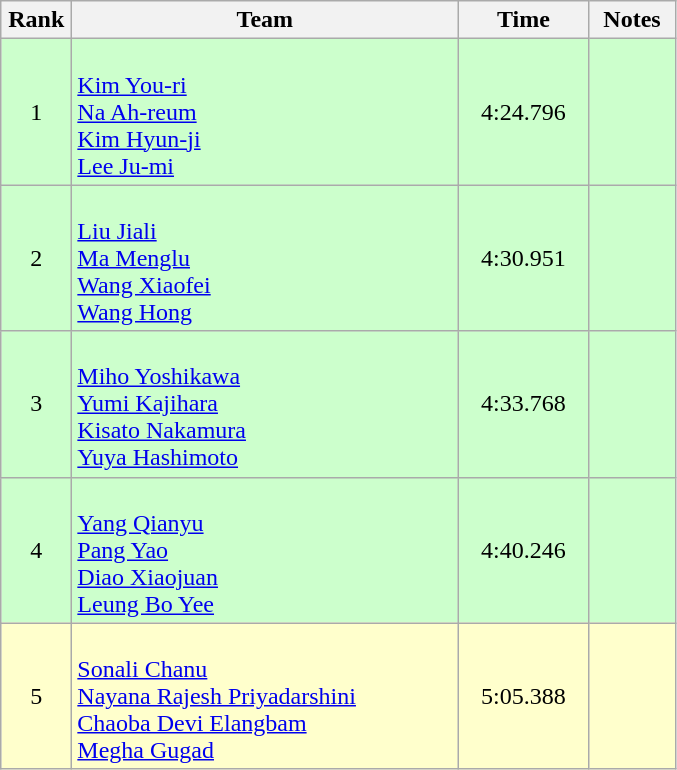<table class=wikitable style="text-align:center">
<tr>
<th width=40>Rank</th>
<th width=250>Team</th>
<th width=80>Time</th>
<th width=50>Notes</th>
</tr>
<tr bgcolor="ccffcc">
<td>1</td>
<td align=left><br><a href='#'>Kim You-ri</a><br><a href='#'>Na Ah-reum</a><br><a href='#'>Kim Hyun-ji</a><br><a href='#'>Lee Ju-mi</a></td>
<td>4:24.796</td>
<td></td>
</tr>
<tr bgcolor="ccffcc">
<td>2</td>
<td align=left><br><a href='#'>Liu Jiali</a><br><a href='#'>Ma Menglu</a><br><a href='#'>Wang Xiaofei</a><br><a href='#'>Wang Hong</a></td>
<td>4:30.951</td>
<td></td>
</tr>
<tr bgcolor="ccffcc">
<td>3</td>
<td align=left><br><a href='#'>Miho Yoshikawa</a><br><a href='#'>Yumi Kajihara</a><br><a href='#'>Kisato Nakamura</a><br><a href='#'>Yuya Hashimoto</a></td>
<td>4:33.768</td>
<td></td>
</tr>
<tr bgcolor="ccffcc">
<td>4</td>
<td align=left><br><a href='#'>Yang Qianyu</a><br><a href='#'>Pang Yao</a><br><a href='#'>Diao Xiaojuan</a><br><a href='#'>Leung Bo Yee</a></td>
<td>4:40.246</td>
<td></td>
</tr>
<tr bgcolor="ffffcc">
<td>5</td>
<td align=left><br><a href='#'>Sonali Chanu</a><br><a href='#'>Nayana Rajesh Priyadarshini</a><br><a href='#'>Chaoba Devi Elangbam</a><br><a href='#'>Megha Gugad</a></td>
<td>5:05.388</td>
<td></td>
</tr>
</table>
